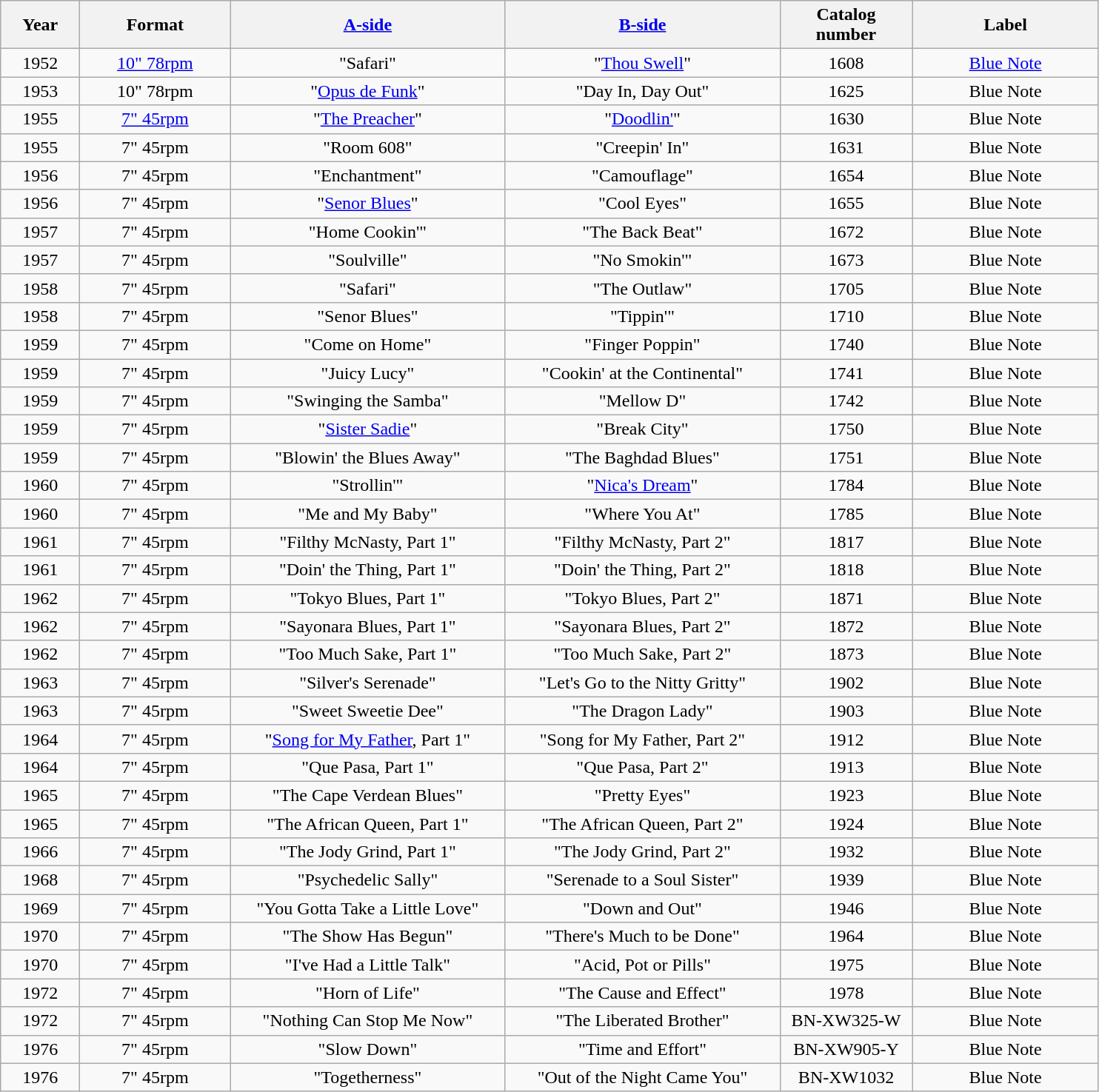<table class="wikitable" style="text-align:center">
<tr>
<th style="width:4em">Year</th>
<th style="width:8em">Format</th>
<th style="width:15em"><a href='#'>A-side</a></th>
<th style="width:15em"><a href='#'>B-side</a></th>
<th style="width:7em">Catalog<br>number</th>
<th style="width:10em">Label</th>
</tr>
<tr>
<td>1952</td>
<td><a href='#'>10" 78rpm</a></td>
<td>"Safari"</td>
<td>"<a href='#'>Thou Swell</a>"</td>
<td>1608</td>
<td><a href='#'>Blue Note</a></td>
</tr>
<tr>
<td>1953</td>
<td>10" 78rpm</td>
<td>"<a href='#'>Opus de Funk</a>"</td>
<td>"Day In, Day Out"</td>
<td>1625</td>
<td>Blue Note</td>
</tr>
<tr>
<td>1955</td>
<td><a href='#'>7" 45rpm</a></td>
<td>"<a href='#'>The Preacher</a>"</td>
<td>"<a href='#'>Doodlin'</a>"</td>
<td>1630</td>
<td>Blue Note</td>
</tr>
<tr>
<td>1955</td>
<td>7" 45rpm</td>
<td>"Room 608"</td>
<td>"Creepin' In"</td>
<td>1631</td>
<td>Blue Note</td>
</tr>
<tr>
<td>1956</td>
<td>7" 45rpm</td>
<td>"Enchantment"</td>
<td>"Camouflage"</td>
<td>1654</td>
<td>Blue Note</td>
</tr>
<tr>
<td>1956</td>
<td>7" 45rpm</td>
<td>"<a href='#'>Senor Blues</a>"</td>
<td>"Cool Eyes"</td>
<td>1655</td>
<td>Blue Note</td>
</tr>
<tr>
<td>1957</td>
<td>7" 45rpm</td>
<td>"Home Cookin'"</td>
<td>"The Back Beat"</td>
<td>1672</td>
<td>Blue Note</td>
</tr>
<tr>
<td>1957</td>
<td>7" 45rpm</td>
<td>"Soulville"</td>
<td>"No Smokin'"</td>
<td>1673</td>
<td>Blue Note</td>
</tr>
<tr>
<td>1958</td>
<td>7" 45rpm</td>
<td>"Safari"</td>
<td>"The Outlaw"</td>
<td>1705</td>
<td>Blue Note</td>
</tr>
<tr>
<td>1958</td>
<td>7" 45rpm</td>
<td>"Senor Blues"</td>
<td>"Tippin'"</td>
<td>1710</td>
<td>Blue Note</td>
</tr>
<tr>
<td>1959</td>
<td>7" 45rpm</td>
<td>"Come on Home"</td>
<td>"Finger Poppin"</td>
<td>1740</td>
<td>Blue Note</td>
</tr>
<tr>
<td>1959</td>
<td>7" 45rpm</td>
<td>"Juicy Lucy"</td>
<td>"Cookin' at the Continental"</td>
<td>1741</td>
<td>Blue Note</td>
</tr>
<tr>
<td>1959</td>
<td>7" 45rpm</td>
<td>"Swinging the Samba"</td>
<td>"Mellow D"</td>
<td>1742</td>
<td>Blue Note</td>
</tr>
<tr>
<td>1959</td>
<td>7" 45rpm</td>
<td>"<a href='#'>Sister Sadie</a>"</td>
<td>"Break City"</td>
<td>1750</td>
<td>Blue Note</td>
</tr>
<tr>
<td>1959</td>
<td>7" 45rpm</td>
<td>"Blowin' the Blues Away"</td>
<td>"The Baghdad Blues"</td>
<td>1751</td>
<td>Blue Note</td>
</tr>
<tr>
<td>1960</td>
<td>7" 45rpm</td>
<td>"Strollin'"</td>
<td>"<a href='#'>Nica's Dream</a>"</td>
<td>1784</td>
<td>Blue Note</td>
</tr>
<tr>
<td>1960</td>
<td>7" 45rpm</td>
<td>"Me and My Baby"</td>
<td>"Where You At"</td>
<td>1785</td>
<td>Blue Note</td>
</tr>
<tr>
<td>1961</td>
<td>7" 45rpm</td>
<td>"Filthy McNasty, Part 1"</td>
<td>"Filthy McNasty, Part 2"</td>
<td>1817</td>
<td>Blue Note</td>
</tr>
<tr>
<td>1961</td>
<td>7" 45rpm</td>
<td>"Doin' the Thing, Part 1"</td>
<td>"Doin' the Thing, Part 2"</td>
<td>1818</td>
<td>Blue Note</td>
</tr>
<tr>
<td>1962</td>
<td>7" 45rpm</td>
<td>"Tokyo Blues, Part 1"</td>
<td>"Tokyo Blues, Part 2"</td>
<td>1871</td>
<td>Blue Note</td>
</tr>
<tr>
<td>1962</td>
<td>7" 45rpm</td>
<td>"Sayonara Blues, Part 1"</td>
<td>"Sayonara Blues, Part 2"</td>
<td>1872</td>
<td>Blue Note</td>
</tr>
<tr>
<td>1962</td>
<td>7" 45rpm</td>
<td>"Too Much Sake, Part 1"</td>
<td>"Too Much Sake, Part 2"</td>
<td>1873</td>
<td>Blue Note</td>
</tr>
<tr>
<td>1963</td>
<td>7" 45rpm</td>
<td>"Silver's Serenade"</td>
<td>"Let's Go to the Nitty Gritty"</td>
<td>1902</td>
<td>Blue Note</td>
</tr>
<tr>
<td>1963</td>
<td>7" 45rpm</td>
<td>"Sweet Sweetie Dee"</td>
<td>"The Dragon Lady"</td>
<td>1903</td>
<td>Blue Note</td>
</tr>
<tr>
<td>1964</td>
<td>7" 45rpm</td>
<td>"<a href='#'>Song for My Father</a>, Part 1"</td>
<td>"Song for My Father, Part 2"</td>
<td>1912</td>
<td>Blue Note</td>
</tr>
<tr>
<td>1964</td>
<td>7" 45rpm</td>
<td>"Que Pasa, Part 1"</td>
<td>"Que Pasa, Part 2"</td>
<td>1913</td>
<td>Blue Note</td>
</tr>
<tr>
<td>1965</td>
<td>7" 45rpm</td>
<td>"The Cape Verdean Blues"</td>
<td>"Pretty Eyes"</td>
<td>1923</td>
<td>Blue Note</td>
</tr>
<tr>
<td>1965</td>
<td>7" 45rpm</td>
<td>"The African Queen, Part 1"</td>
<td>"The African Queen, Part 2"</td>
<td>1924</td>
<td>Blue Note</td>
</tr>
<tr>
<td>1966</td>
<td>7" 45rpm</td>
<td>"The Jody Grind, Part 1"</td>
<td>"The Jody Grind, Part 2"</td>
<td>1932</td>
<td>Blue Note</td>
</tr>
<tr>
<td>1968</td>
<td>7" 45rpm</td>
<td>"Psychedelic Sally"</td>
<td>"Serenade to a Soul Sister"</td>
<td>1939</td>
<td>Blue Note</td>
</tr>
<tr>
<td>1969</td>
<td>7" 45rpm</td>
<td>"You Gotta Take a Little Love"</td>
<td>"Down and Out"</td>
<td>1946</td>
<td>Blue Note</td>
</tr>
<tr>
<td>1970</td>
<td>7" 45rpm</td>
<td>"The Show Has Begun"</td>
<td>"There's Much to be Done"</td>
<td>1964</td>
<td>Blue Note</td>
</tr>
<tr>
<td>1970</td>
<td>7" 45rpm</td>
<td>"I've Had a Little Talk"</td>
<td>"Acid, Pot or Pills"</td>
<td>1975</td>
<td>Blue Note</td>
</tr>
<tr>
<td>1972</td>
<td>7" 45rpm</td>
<td>"Horn of Life"</td>
<td>"The Cause and Effect"</td>
<td>1978</td>
<td>Blue Note</td>
</tr>
<tr>
<td>1972</td>
<td>7" 45rpm</td>
<td>"Nothing Can Stop Me Now"</td>
<td>"The Liberated Brother"</td>
<td>BN-XW325-W</td>
<td>Blue Note</td>
</tr>
<tr>
<td>1976</td>
<td>7" 45rpm</td>
<td>"Slow Down"</td>
<td>"Time and Effort"</td>
<td>BN-XW905-Y</td>
<td>Blue Note</td>
</tr>
<tr>
<td>1976</td>
<td>7" 45rpm</td>
<td>"Togetherness"</td>
<td>"Out of the Night Came You"</td>
<td>BN-XW1032</td>
<td>Blue Note</td>
</tr>
</table>
